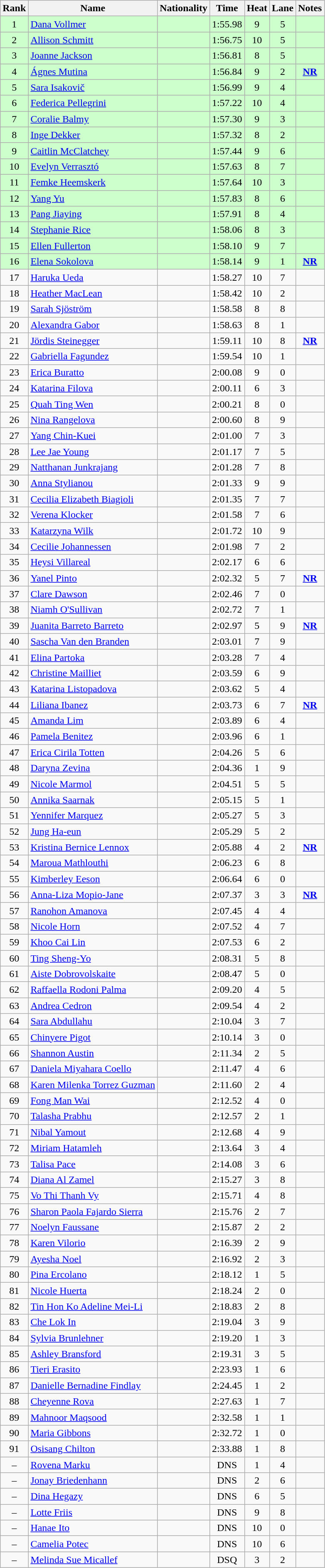<table class="wikitable sortable" style="text-align:center">
<tr>
<th>Rank</th>
<th>Name</th>
<th>Nationality</th>
<th>Time</th>
<th>Heat</th>
<th>Lane</th>
<th>Notes</th>
</tr>
<tr bgcolor=ccffcc>
<td>1</td>
<td align=left><a href='#'>Dana Vollmer</a></td>
<td align=left></td>
<td>1:55.98</td>
<td>9</td>
<td>5</td>
<td></td>
</tr>
<tr bgcolor=ccffcc>
<td>2</td>
<td align=left><a href='#'>Allison Schmitt</a></td>
<td align=left></td>
<td>1:56.75</td>
<td>10</td>
<td>5</td>
<td></td>
</tr>
<tr bgcolor=ccffcc>
<td>3</td>
<td align=left><a href='#'>Joanne Jackson</a></td>
<td align=left></td>
<td>1:56.81</td>
<td>8</td>
<td>5</td>
<td></td>
</tr>
<tr bgcolor=ccffcc>
<td>4</td>
<td align=left><a href='#'>Ágnes Mutina</a></td>
<td align=left></td>
<td>1:56.84</td>
<td>9</td>
<td>2</td>
<td><strong><a href='#'>NR</a></strong></td>
</tr>
<tr bgcolor=ccffcc>
<td>5</td>
<td align=left><a href='#'>Sara Isakovič</a></td>
<td align=left></td>
<td>1:56.99</td>
<td>9</td>
<td>4</td>
<td></td>
</tr>
<tr bgcolor=ccffcc>
<td>6</td>
<td align=left><a href='#'>Federica Pellegrini</a></td>
<td align=left></td>
<td>1:57.22</td>
<td>10</td>
<td>4</td>
<td></td>
</tr>
<tr bgcolor=ccffcc>
<td>7</td>
<td align=left><a href='#'>Coralie Balmy</a></td>
<td align=left></td>
<td>1:57.30</td>
<td>9</td>
<td>3</td>
<td></td>
</tr>
<tr bgcolor=ccffcc>
<td>8</td>
<td align=left><a href='#'>Inge Dekker</a></td>
<td align=left></td>
<td>1:57.32</td>
<td>8</td>
<td>2</td>
<td></td>
</tr>
<tr bgcolor=ccffcc>
<td>9</td>
<td align=left><a href='#'>Caitlin McClatchey</a></td>
<td align=left></td>
<td>1:57.44</td>
<td>9</td>
<td>6</td>
<td></td>
</tr>
<tr bgcolor=ccffcc>
<td>10</td>
<td align=left><a href='#'>Evelyn Verrasztó</a></td>
<td align=left></td>
<td>1:57.63</td>
<td>8</td>
<td>7</td>
<td></td>
</tr>
<tr bgcolor=ccffcc>
<td>11</td>
<td align=left><a href='#'>Femke Heemskerk</a></td>
<td align=left></td>
<td>1:57.64</td>
<td>10</td>
<td>3</td>
<td></td>
</tr>
<tr bgcolor=ccffcc>
<td>12</td>
<td align=left><a href='#'>Yang Yu</a></td>
<td align=left></td>
<td>1:57.83</td>
<td>8</td>
<td>6</td>
<td></td>
</tr>
<tr bgcolor=ccffcc>
<td>13</td>
<td align=left><a href='#'>Pang Jiaying</a></td>
<td align=left></td>
<td>1:57.91</td>
<td>8</td>
<td>4</td>
<td></td>
</tr>
<tr bgcolor=ccffcc>
<td>14</td>
<td align=left><a href='#'>Stephanie Rice</a></td>
<td align=left></td>
<td>1:58.06</td>
<td>8</td>
<td>3</td>
<td></td>
</tr>
<tr bgcolor=ccffcc>
<td>15</td>
<td align=left><a href='#'>Ellen Fullerton</a></td>
<td align=left></td>
<td>1:58.10</td>
<td>9</td>
<td>7</td>
<td></td>
</tr>
<tr bgcolor=ccffcc>
<td>16</td>
<td align=left><a href='#'>Elena Sokolova</a></td>
<td align=left></td>
<td>1:58.14</td>
<td>9</td>
<td>1</td>
<td><strong><a href='#'>NR</a></strong></td>
</tr>
<tr>
<td>17</td>
<td align=left><a href='#'>Haruka Ueda</a></td>
<td align=left></td>
<td>1:58.27</td>
<td>10</td>
<td>7</td>
<td></td>
</tr>
<tr>
<td>18</td>
<td align=left><a href='#'>Heather MacLean</a></td>
<td align=left></td>
<td>1:58.42</td>
<td>10</td>
<td>2</td>
<td></td>
</tr>
<tr>
<td>19</td>
<td align=left><a href='#'>Sarah Sjöström</a></td>
<td align=left></td>
<td>1:58.58</td>
<td>8</td>
<td>8</td>
<td></td>
</tr>
<tr>
<td>20</td>
<td align=left><a href='#'>Alexandra Gabor</a></td>
<td align=left></td>
<td>1:58.63</td>
<td>8</td>
<td>1</td>
<td></td>
</tr>
<tr>
<td>21</td>
<td align=left><a href='#'>Jördis Steinegger</a></td>
<td align=left></td>
<td>1:59.11</td>
<td>10</td>
<td>8</td>
<td><strong><a href='#'>NR</a></strong></td>
</tr>
<tr>
<td>22</td>
<td align=left><a href='#'>Gabriella Fagundez</a></td>
<td align=left></td>
<td>1:59.54</td>
<td>10</td>
<td>1</td>
<td></td>
</tr>
<tr>
<td>23</td>
<td align=left><a href='#'>Erica Buratto</a></td>
<td align=left></td>
<td>2:00.08</td>
<td>9</td>
<td>0</td>
<td></td>
</tr>
<tr>
<td>24</td>
<td align=left><a href='#'>Katarina Filova</a></td>
<td align=left></td>
<td>2:00.11</td>
<td>6</td>
<td>3</td>
<td></td>
</tr>
<tr>
<td>25</td>
<td align=left><a href='#'>Quah Ting Wen</a></td>
<td align=left></td>
<td>2:00.21</td>
<td>8</td>
<td>0</td>
<td></td>
</tr>
<tr>
<td>26</td>
<td align=left><a href='#'>Nina Rangelova</a></td>
<td align=left></td>
<td>2:00.60</td>
<td>8</td>
<td>9</td>
<td></td>
</tr>
<tr>
<td>27</td>
<td align=left><a href='#'>Yang Chin-Kuei</a></td>
<td align=left></td>
<td>2:01.00</td>
<td>7</td>
<td>3</td>
<td></td>
</tr>
<tr>
<td>28</td>
<td align=left><a href='#'>Lee Jae Young</a></td>
<td align=left></td>
<td>2:01.17</td>
<td>7</td>
<td>5</td>
<td></td>
</tr>
<tr>
<td>29</td>
<td align=left><a href='#'>Natthanan Junkrajang</a></td>
<td align=left></td>
<td>2:01.28</td>
<td>7</td>
<td>8</td>
<td></td>
</tr>
<tr>
<td>30</td>
<td align=left><a href='#'>Anna Stylianou</a></td>
<td align=left></td>
<td>2:01.33</td>
<td>9</td>
<td>9</td>
<td></td>
</tr>
<tr>
<td>31</td>
<td align=left><a href='#'>Cecilia Elizabeth Biagioli</a></td>
<td align=left></td>
<td>2:01.35</td>
<td>7</td>
<td>7</td>
<td></td>
</tr>
<tr>
<td>32</td>
<td align=left><a href='#'>Verena Klocker</a></td>
<td align=left></td>
<td>2:01.58</td>
<td>7</td>
<td>6</td>
<td></td>
</tr>
<tr>
<td>33</td>
<td align=left><a href='#'>Katarzyna Wilk</a></td>
<td align=left></td>
<td>2:01.72</td>
<td>10</td>
<td>9</td>
<td></td>
</tr>
<tr>
<td>34</td>
<td align=left><a href='#'>Cecilie Johannessen</a></td>
<td align=left></td>
<td>2:01.98</td>
<td>7</td>
<td>2</td>
<td></td>
</tr>
<tr>
<td>35</td>
<td align=left><a href='#'>Heysi Villareal</a></td>
<td align=left></td>
<td>2:02.17</td>
<td>6</td>
<td>6</td>
<td></td>
</tr>
<tr>
<td>36</td>
<td align=left><a href='#'>Yanel Pinto</a></td>
<td align=left></td>
<td>2:02.32</td>
<td>5</td>
<td>7</td>
<td><strong><a href='#'>NR</a></strong></td>
</tr>
<tr>
<td>37</td>
<td align=left><a href='#'>Clare Dawson</a></td>
<td align=left></td>
<td>2:02.46</td>
<td>7</td>
<td>0</td>
<td></td>
</tr>
<tr>
<td>38</td>
<td align=left><a href='#'>Niamh O'Sullivan</a></td>
<td align=left></td>
<td>2:02.72</td>
<td>7</td>
<td>1</td>
<td></td>
</tr>
<tr>
<td>39</td>
<td align=left><a href='#'>Juanita Barreto Barreto</a></td>
<td align=left></td>
<td>2:02.97</td>
<td>5</td>
<td>9</td>
<td><strong><a href='#'>NR</a></strong></td>
</tr>
<tr>
<td>40</td>
<td align=left><a href='#'>Sascha Van den Branden</a></td>
<td align=left></td>
<td>2:03.01</td>
<td>7</td>
<td>9</td>
<td></td>
</tr>
<tr>
<td>41</td>
<td align=left><a href='#'>Elina Partoka</a></td>
<td align=left></td>
<td>2:03.28</td>
<td>7</td>
<td>4</td>
<td></td>
</tr>
<tr>
<td>42</td>
<td align=left><a href='#'>Christine Mailliet</a></td>
<td align=left></td>
<td>2:03.59</td>
<td>6</td>
<td>9</td>
<td></td>
</tr>
<tr>
<td>43</td>
<td align=left><a href='#'>Katarina Listopadova</a></td>
<td align=left></td>
<td>2:03.62</td>
<td>5</td>
<td>4</td>
<td></td>
</tr>
<tr>
<td>44</td>
<td align=left><a href='#'>Liliana Ibanez</a></td>
<td align=left></td>
<td>2:03.73</td>
<td>6</td>
<td>7</td>
<td><strong><a href='#'>NR</a></strong></td>
</tr>
<tr>
<td>45</td>
<td align=left><a href='#'>Amanda Lim</a></td>
<td align=left></td>
<td>2:03.89</td>
<td>6</td>
<td>4</td>
<td></td>
</tr>
<tr>
<td>46</td>
<td align=left><a href='#'>Pamela Benitez</a></td>
<td align=left></td>
<td>2:03.96</td>
<td>6</td>
<td>1</td>
<td></td>
</tr>
<tr>
<td>47</td>
<td align=left><a href='#'>Erica Cirila Totten</a></td>
<td align=left></td>
<td>2:04.26</td>
<td>5</td>
<td>6</td>
<td></td>
</tr>
<tr>
<td>48</td>
<td align=left><a href='#'>Daryna Zevina</a></td>
<td align=left></td>
<td>2:04.36</td>
<td>1</td>
<td>9</td>
<td></td>
</tr>
<tr>
<td>49</td>
<td align=left><a href='#'>Nicole Marmol</a></td>
<td align=left></td>
<td>2:04.51</td>
<td>5</td>
<td>5</td>
<td></td>
</tr>
<tr>
<td>50</td>
<td align=left><a href='#'>Annika Saarnak</a></td>
<td align=left></td>
<td>2:05.15</td>
<td>5</td>
<td>1</td>
<td></td>
</tr>
<tr>
<td>51</td>
<td align=left><a href='#'>Yennifer Marquez</a></td>
<td align=left></td>
<td>2:05.27</td>
<td>5</td>
<td>3</td>
<td></td>
</tr>
<tr>
<td>52</td>
<td align=left><a href='#'>Jung Ha-eun</a></td>
<td align=left></td>
<td>2:05.29</td>
<td>5</td>
<td>2</td>
<td></td>
</tr>
<tr>
<td>53</td>
<td align=left><a href='#'>Kristina Bernice Lennox</a></td>
<td align=left></td>
<td>2:05.88</td>
<td>4</td>
<td>2</td>
<td><strong><a href='#'>NR</a></strong></td>
</tr>
<tr>
<td>54</td>
<td align=left><a href='#'>Maroua Mathlouthi</a></td>
<td align=left></td>
<td>2:06.23</td>
<td>6</td>
<td>8</td>
<td></td>
</tr>
<tr>
<td>55</td>
<td align=left><a href='#'>Kimberley Eeson</a></td>
<td align=left></td>
<td>2:06.64</td>
<td>6</td>
<td>0</td>
<td></td>
</tr>
<tr>
<td>56</td>
<td align=left><a href='#'>Anna-Liza Mopio-Jane</a></td>
<td align=left></td>
<td>2:07.37</td>
<td>3</td>
<td>3</td>
<td><strong><a href='#'>NR</a></strong></td>
</tr>
<tr>
<td>57</td>
<td align=left><a href='#'>Ranohon Amanova</a></td>
<td align=left></td>
<td>2:07.45</td>
<td>4</td>
<td>4</td>
<td></td>
</tr>
<tr>
<td>58</td>
<td align=left><a href='#'>Nicole Horn</a></td>
<td align=left></td>
<td>2:07.52</td>
<td>4</td>
<td>7</td>
<td></td>
</tr>
<tr>
<td>59</td>
<td align=left><a href='#'>Khoo Cai Lin</a></td>
<td align=left></td>
<td>2:07.53</td>
<td>6</td>
<td>2</td>
<td></td>
</tr>
<tr>
<td>60</td>
<td align=left><a href='#'>Ting Sheng-Yo</a></td>
<td align=left></td>
<td>2:08.31</td>
<td>5</td>
<td>8</td>
<td></td>
</tr>
<tr>
<td>61</td>
<td align=left><a href='#'>Aiste Dobrovolskaite</a></td>
<td align=left></td>
<td>2:08.47</td>
<td>5</td>
<td>0</td>
<td></td>
</tr>
<tr>
<td>62</td>
<td align=left><a href='#'>Raffaella Rodoni Palma</a></td>
<td align=left></td>
<td>2:09.20</td>
<td>4</td>
<td>5</td>
<td></td>
</tr>
<tr>
<td>63</td>
<td align=left><a href='#'>Andrea Cedron</a></td>
<td align=left></td>
<td>2:09.54</td>
<td>4</td>
<td>2</td>
<td></td>
</tr>
<tr>
<td>64</td>
<td align=left><a href='#'>Sara Abdullahu</a></td>
<td align=left></td>
<td>2:10.04</td>
<td>3</td>
<td>7</td>
<td></td>
</tr>
<tr>
<td>65</td>
<td align=left><a href='#'>Chinyere Pigot</a></td>
<td align=left></td>
<td>2:10.14</td>
<td>3</td>
<td>0</td>
<td></td>
</tr>
<tr>
<td>66</td>
<td align=left><a href='#'>Shannon Austin</a></td>
<td align=left></td>
<td>2:11.34</td>
<td>2</td>
<td>5</td>
<td></td>
</tr>
<tr>
<td>67</td>
<td align=left><a href='#'>Daniela Miyahara Coello</a></td>
<td align=left></td>
<td>2:11.47</td>
<td>4</td>
<td>6</td>
<td></td>
</tr>
<tr>
<td>68</td>
<td align=left><a href='#'>Karen Milenka Torrez Guzman</a></td>
<td align=left></td>
<td>2:11.60</td>
<td>2</td>
<td>4</td>
<td></td>
</tr>
<tr>
<td>69</td>
<td align=left><a href='#'>Fong Man Wai</a></td>
<td align=left></td>
<td>2:12.52</td>
<td>4</td>
<td>0</td>
<td></td>
</tr>
<tr>
<td>70</td>
<td align=left><a href='#'>Talasha Prabhu</a></td>
<td align=left></td>
<td>2:12.57</td>
<td>2</td>
<td>1</td>
<td></td>
</tr>
<tr>
<td>71</td>
<td align=left><a href='#'>Nibal Yamout</a></td>
<td align=left></td>
<td>2:12.68</td>
<td>4</td>
<td>9</td>
<td></td>
</tr>
<tr>
<td>72</td>
<td align=left><a href='#'>Miriam Hatamleh</a></td>
<td align=left></td>
<td>2:13.64</td>
<td>3</td>
<td>4</td>
<td></td>
</tr>
<tr>
<td>73</td>
<td align=left><a href='#'>Talisa Pace</a></td>
<td align=left></td>
<td>2:14.08</td>
<td>3</td>
<td>6</td>
<td></td>
</tr>
<tr>
<td>74</td>
<td align=left><a href='#'>Diana Al Zamel</a></td>
<td align=left></td>
<td>2:15.27</td>
<td>3</td>
<td>8</td>
<td></td>
</tr>
<tr>
<td>75</td>
<td align=left><a href='#'>Vo Thi Thanh Vy</a></td>
<td align=left></td>
<td>2:15.71</td>
<td>4</td>
<td>8</td>
<td></td>
</tr>
<tr>
<td>76</td>
<td align=left><a href='#'>Sharon Paola Fajardo Sierra</a></td>
<td align=left></td>
<td>2:15.76</td>
<td>2</td>
<td>7</td>
<td></td>
</tr>
<tr>
<td>77</td>
<td align=left><a href='#'>Noelyn Faussane</a></td>
<td align=left></td>
<td>2:15.87</td>
<td>2</td>
<td>2</td>
<td></td>
</tr>
<tr>
<td>78</td>
<td align=left><a href='#'>Karen Vilorio</a></td>
<td align=left></td>
<td>2:16.39</td>
<td>2</td>
<td>9</td>
<td></td>
</tr>
<tr>
<td>79</td>
<td align=left><a href='#'>Ayesha Noel</a></td>
<td align=left></td>
<td>2:16.92</td>
<td>2</td>
<td>3</td>
<td></td>
</tr>
<tr>
<td>80</td>
<td align=left><a href='#'>Pina Ercolano</a></td>
<td align=left></td>
<td>2:18.12</td>
<td>1</td>
<td>5</td>
<td></td>
</tr>
<tr>
<td>81</td>
<td align=left><a href='#'>Nicole Huerta</a></td>
<td align=left></td>
<td>2:18.24</td>
<td>2</td>
<td>0</td>
<td></td>
</tr>
<tr>
<td>82</td>
<td align=left><a href='#'>Tin Hon Ko Adeline Mei-Li</a></td>
<td align=left></td>
<td>2:18.83</td>
<td>2</td>
<td>8</td>
<td></td>
</tr>
<tr>
<td>83</td>
<td align=left><a href='#'>Che Lok In</a></td>
<td align=left></td>
<td>2:19.04</td>
<td>3</td>
<td>9</td>
<td></td>
</tr>
<tr>
<td>84</td>
<td align=left><a href='#'>Sylvia Brunlehner</a></td>
<td align=left></td>
<td>2:19.20</td>
<td>1</td>
<td>3</td>
<td></td>
</tr>
<tr>
<td>85</td>
<td align=left><a href='#'>Ashley Bransford</a></td>
<td align=left></td>
<td>2:19.31</td>
<td>3</td>
<td>5</td>
<td></td>
</tr>
<tr>
<td>86</td>
<td align=left><a href='#'>Tieri Erasito</a></td>
<td align=left></td>
<td>2:23.93</td>
<td>1</td>
<td>6</td>
<td></td>
</tr>
<tr>
<td>87</td>
<td align=left><a href='#'>Danielle Bernadine Findlay</a></td>
<td align=left></td>
<td>2:24.45</td>
<td>1</td>
<td>2</td>
<td></td>
</tr>
<tr>
<td>88</td>
<td align=left><a href='#'>Cheyenne Rova</a></td>
<td align=left></td>
<td>2:27.63</td>
<td>1</td>
<td>7</td>
<td></td>
</tr>
<tr>
<td>89</td>
<td align=left><a href='#'>Mahnoor Maqsood</a></td>
<td align=left></td>
<td>2:32.58</td>
<td>1</td>
<td>1</td>
<td></td>
</tr>
<tr>
<td>90</td>
<td align=left><a href='#'>Maria Gibbons</a></td>
<td align=left></td>
<td>2:32.72</td>
<td>1</td>
<td>0</td>
<td></td>
</tr>
<tr>
<td>91</td>
<td align=left><a href='#'>Osisang Chilton</a></td>
<td align=left></td>
<td>2:33.88</td>
<td>1</td>
<td>8</td>
<td></td>
</tr>
<tr>
<td>–</td>
<td align=left><a href='#'>Rovena Marku</a></td>
<td align=left></td>
<td>DNS</td>
<td>1</td>
<td>4</td>
<td></td>
</tr>
<tr>
<td>–</td>
<td align=left><a href='#'>Jonay Briedenhann</a></td>
<td align=left></td>
<td>DNS</td>
<td>2</td>
<td>6</td>
<td></td>
</tr>
<tr>
<td>–</td>
<td align=left><a href='#'>Dina Hegazy</a></td>
<td align=left></td>
<td>DNS</td>
<td>6</td>
<td>5</td>
<td></td>
</tr>
<tr>
<td>–</td>
<td align=left><a href='#'>Lotte Friis</a></td>
<td align=left></td>
<td>DNS</td>
<td>9</td>
<td>8</td>
<td></td>
</tr>
<tr>
<td>–</td>
<td align=left><a href='#'>Hanae Ito</a></td>
<td align=left></td>
<td>DNS</td>
<td>10</td>
<td>0</td>
<td></td>
</tr>
<tr>
<td>–</td>
<td align=left><a href='#'>Camelia Potec</a></td>
<td align=left></td>
<td>DNS</td>
<td>10</td>
<td>6</td>
<td></td>
</tr>
<tr>
<td>–</td>
<td align=left><a href='#'>Melinda Sue Micallef</a></td>
<td align=left></td>
<td>DSQ</td>
<td>3</td>
<td>2</td>
<td></td>
</tr>
</table>
